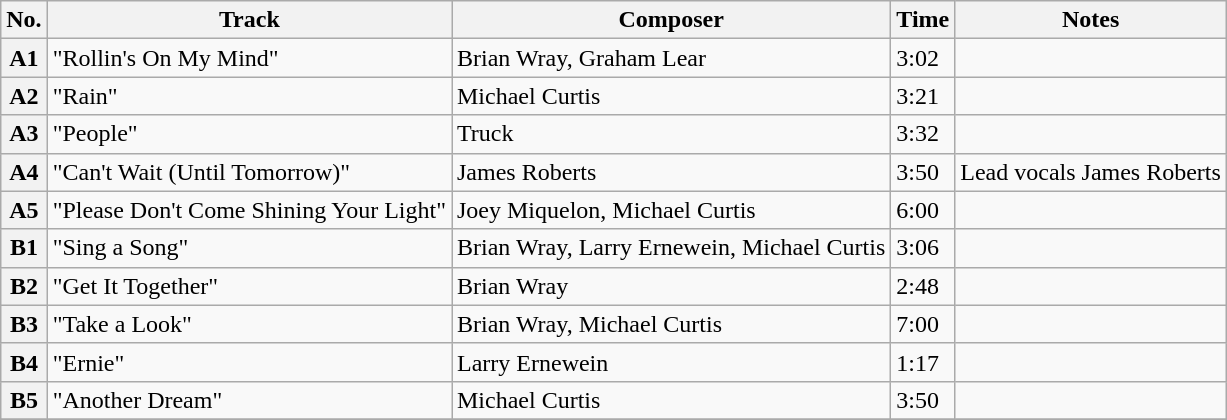<table class="wikitable plainrowheaders sortable">
<tr>
<th scope="col" class="unsortable">No.</th>
<th scope="col">Track</th>
<th scope="col">Composer</th>
<th scope="col">Time</th>
<th scope="col" class="unsortable">Notes</th>
</tr>
<tr>
<th scope="row">A1</th>
<td>"Rollin's On My Mind"</td>
<td>Brian Wray, Graham Lear</td>
<td>3:02</td>
<td></td>
</tr>
<tr>
<th scope="row">A2</th>
<td>"Rain"</td>
<td>Michael Curtis</td>
<td>3:21</td>
<td></td>
</tr>
<tr>
<th scope="row">A3</th>
<td>"People"</td>
<td>Truck</td>
<td>3:32</td>
<td></td>
</tr>
<tr>
<th scope="row">A4</th>
<td>"Can't Wait (Until Tomorrow)"</td>
<td>James Roberts</td>
<td>3:50</td>
<td>Lead vocals James Roberts</td>
</tr>
<tr>
<th scope="row">A5</th>
<td>"Please Don't Come Shining Your Light"</td>
<td>Joey Miquelon, Michael Curtis</td>
<td>6:00</td>
<td></td>
</tr>
<tr>
<th scope="row">B1</th>
<td>"Sing a Song"</td>
<td>Brian Wray, Larry Ernewein, Michael Curtis</td>
<td>3:06</td>
<td></td>
</tr>
<tr>
<th scope="row">B2</th>
<td>"Get It Together"</td>
<td>Brian Wray</td>
<td>2:48</td>
<td></td>
</tr>
<tr>
<th scope="row">B3</th>
<td>"Take a Look"</td>
<td>Brian Wray, Michael Curtis</td>
<td>7:00</td>
<td></td>
</tr>
<tr>
<th scope="row">B4</th>
<td>"Ernie"</td>
<td>Larry Ernewein</td>
<td>1:17</td>
<td></td>
</tr>
<tr>
<th scope="row">B5</th>
<td>"Another Dream"</td>
<td>Michael Curtis</td>
<td>3:50</td>
<td></td>
</tr>
<tr>
</tr>
</table>
